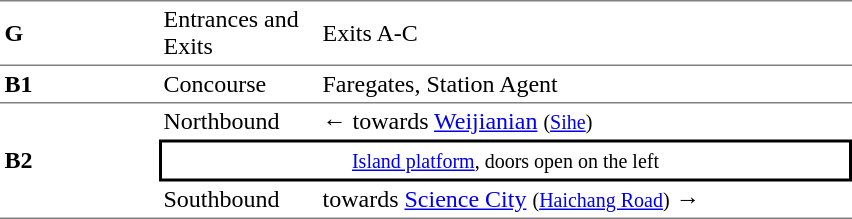<table cellspacing=0 cellpadding=3>
<tr>
<td style="border-top:solid 1px gray;border-bottom:solid 1px gray;" width=100><strong>G</strong></td>
<td style="border-top:solid 1px gray;border-bottom:solid 1px gray;" width=100>Entrances and Exits</td>
<td style="border-top:solid 1px gray;border-bottom:solid 1px gray;" width=350>Exits A-C</td>
</tr>
<tr>
<td style="border-bottom:solid 1px gray;"><strong>B1</strong></td>
<td style="border-bottom:solid 1px gray;">Concourse</td>
<td style="border-bottom:solid 1px gray;">Faregates, Station Agent</td>
</tr>
<tr>
<td style="border-bottom:solid 1px gray;" rowspan=3><strong>B2</strong></td>
<td>Northbound</td>
<td>←  towards <a href='#'>Weijianian</a> <small>(<a href='#'>Sihe</a>)</small></td>
</tr>
<tr>
<td style="border-right:solid 2px black;border-left:solid 2px black;border-top:solid 2px black;border-bottom:solid 2px black;text-align:center;" colspan=2><small><a href='#'>Island platform</a>, doors open on the left</small></td>
</tr>
<tr>
<td style="border-bottom:solid 1px gray;">Southbound</td>
<td style="border-bottom:solid 1px gray;">  towards <a href='#'>Science City</a> <small>(<a href='#'>Haichang Road</a>)</small> →</td>
</tr>
</table>
